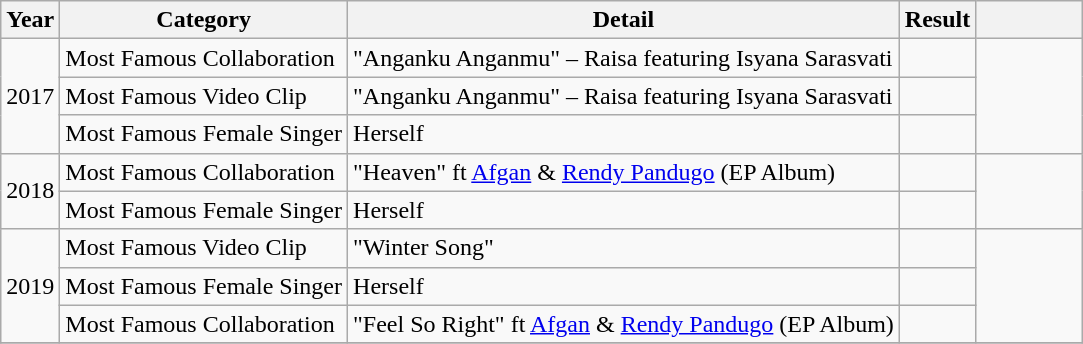<table class="wikitable">
<tr>
<th>Year</th>
<th>Category</th>
<th>Detail</th>
<th>Result</th>
<th scope="col" style="width:4em;"></th>
</tr>
<tr>
<td align="center" rowspan="3">2017</td>
<td>Most Famous Collaboration</td>
<td>"Anganku Anganmu" – Raisa featuring Isyana Sarasvati</td>
<td></td>
<td rowspan="3" scope="row" style="text-align:center"></td>
</tr>
<tr>
<td>Most Famous Video Clip</td>
<td>"Anganku Anganmu" – Raisa featuring Isyana Sarasvati</td>
<td></td>
</tr>
<tr>
<td>Most Famous Female Singer</td>
<td>Herself</td>
<td></td>
</tr>
<tr>
<td align="center" rowspan="2">2018</td>
<td>Most Famous Collaboration</td>
<td>"Heaven" ft <a href='#'>Afgan</a> & <a href='#'>Rendy Pandugo</a> (EP Album)</td>
<td></td>
<td rowspan="2" scope="row" style="text-align:center"></td>
</tr>
<tr>
<td>Most Famous Female Singer</td>
<td>Herself</td>
<td></td>
</tr>
<tr>
<td align="center" rowspan="3">2019</td>
<td>Most Famous Video Clip</td>
<td>"Winter Song"</td>
<td></td>
<td rowspan="3" scope="row" style="text-align:center"></td>
</tr>
<tr>
<td>Most Famous Female Singer</td>
<td>Herself</td>
<td></td>
</tr>
<tr>
<td>Most Famous Collaboration</td>
<td>"Feel So Right" ft <a href='#'>Afgan</a> & <a href='#'>Rendy Pandugo</a> (EP Album)</td>
<td></td>
</tr>
<tr>
</tr>
</table>
